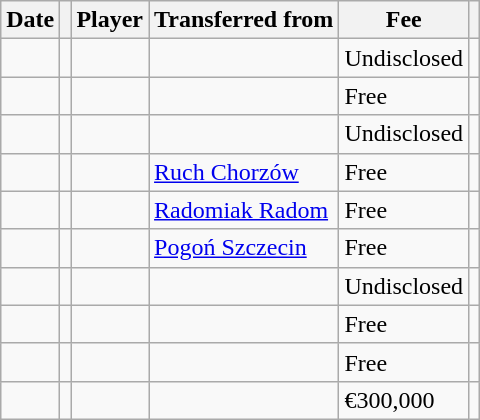<table class="wikitable plainrowheaders sortable">
<tr>
<th scope="col">Date</th>
<th scope="col"></th>
<th scope="col">Player</th>
<th scope="col">Transferred from</th>
<th scope="col">Fee</th>
<th scope="col" class="unsortable"></th>
</tr>
<tr>
<td></td>
<td align="center"></td>
<td></td>
<td></td>
<td>Undisclosed</td>
<td></td>
</tr>
<tr>
<td></td>
<td align="center"></td>
<td></td>
<td></td>
<td>Free</td>
<td></td>
</tr>
<tr>
<td></td>
<td align="center"></td>
<td></td>
<td></td>
<td>Undisclosed</td>
<td></td>
</tr>
<tr>
<td></td>
<td align="center"></td>
<td></td>
<td><a href='#'>Ruch Chorzów</a></td>
<td>Free</td>
<td></td>
</tr>
<tr>
<td></td>
<td align="center"></td>
<td></td>
<td><a href='#'>Radomiak Radom</a></td>
<td>Free</td>
<td></td>
</tr>
<tr>
<td></td>
<td align=center></td>
<td></td>
<td><a href='#'>Pogoń Szczecin</a></td>
<td>Free</td>
<td></td>
</tr>
<tr>
<td></td>
<td align="center"></td>
<td></td>
<td></td>
<td>Undisclosed</td>
<td></td>
</tr>
<tr>
<td></td>
<td align=center></td>
<td></td>
<td></td>
<td>Free</td>
<td></td>
</tr>
<tr>
<td></td>
<td align=center></td>
<td></td>
<td></td>
<td>Free</td>
<td></td>
</tr>
<tr>
<td></td>
<td align=center></td>
<td></td>
<td></td>
<td>€300,000</td>
<td></td>
</tr>
</table>
